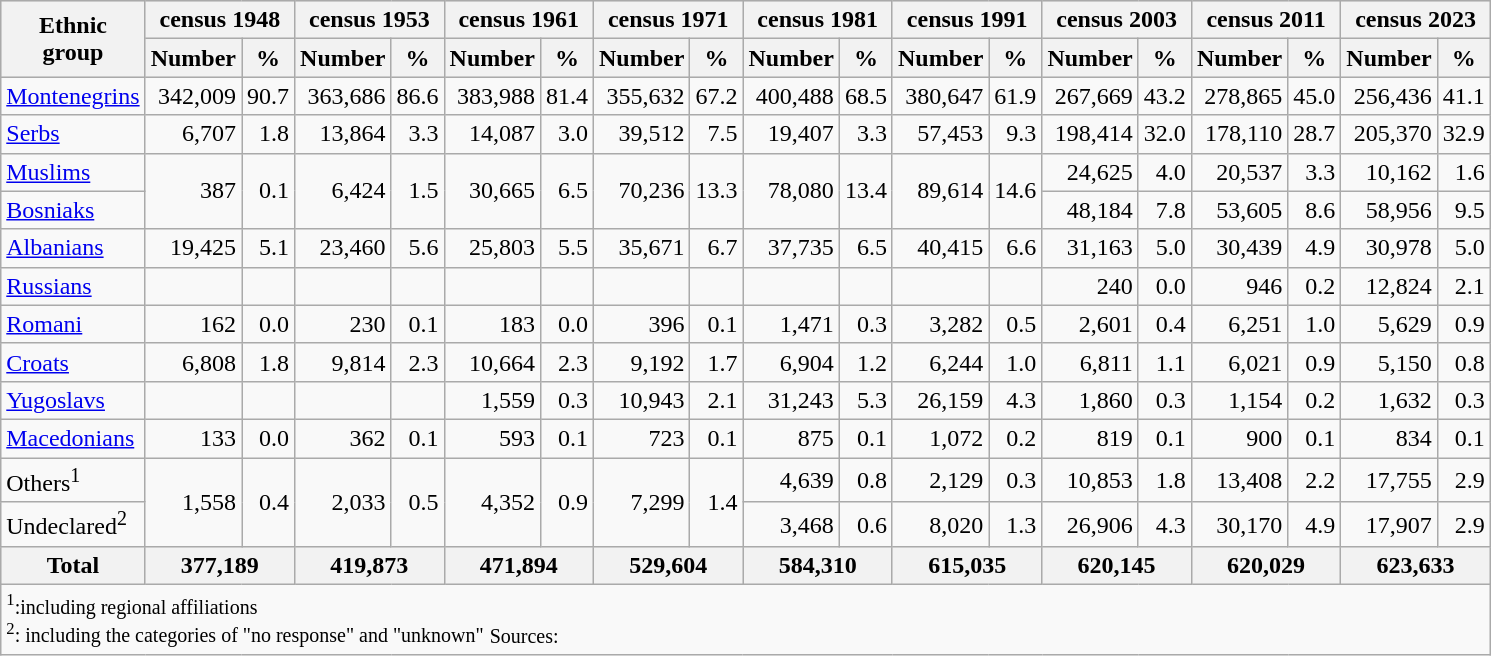<table class="wikitable sortable" style="text-align: right;">
<tr bgcolor="#e0e0e0">
<th rowspan="2">Ethnic<br>group</th>
<th colspan="2">census 1948</th>
<th colspan="2">census 1953</th>
<th colspan="2">census 1961</th>
<th colspan="2">census 1971</th>
<th colspan="2">census 1981</th>
<th colspan="2">census 1991</th>
<th colspan="2">census 2003</th>
<th colspan="2">census 2011</th>
<th colspan="2">census 2023</th>
</tr>
<tr bgcolor="#e0e0e0">
<th>Number</th>
<th>%</th>
<th>Number</th>
<th>%</th>
<th>Number</th>
<th>%</th>
<th>Number</th>
<th>%</th>
<th>Number</th>
<th>%</th>
<th>Number</th>
<th>%</th>
<th>Number</th>
<th>%</th>
<th>Number</th>
<th>%</th>
<th>Number</th>
<th>%</th>
</tr>
<tr>
<td align="left"><a href='#'>Montenegrins</a></td>
<td align="right">342,009</td>
<td align="right">90.7</td>
<td align="right">363,686</td>
<td align="right">86.6</td>
<td align="right">383,988</td>
<td align="right">81.4</td>
<td align="right">355,632</td>
<td align="right">67.2</td>
<td align="right">400,488</td>
<td align="right">68.5</td>
<td align="right">380,647</td>
<td align="right">61.9</td>
<td align="right">267,669</td>
<td align="right">43.2</td>
<td align="right">278,865</td>
<td align="right">45.0</td>
<td align="right">256,436</td>
<td align="right">41.1</td>
</tr>
<tr>
<td align="left"><a href='#'>Serbs</a></td>
<td align="right">6,707</td>
<td align="right">1.8</td>
<td align="right">13,864</td>
<td align="right">3.3</td>
<td align="right">14,087</td>
<td align="right">3.0</td>
<td align="right">39,512</td>
<td align="right">7.5</td>
<td align="right">19,407</td>
<td align="right">3.3</td>
<td align="right">57,453</td>
<td align="right">9.3</td>
<td align="right">198,414</td>
<td align="right">32.0</td>
<td align="right">178,110</td>
<td align="right">28.7</td>
<td align="right">205,370</td>
<td align="right">32.9</td>
</tr>
<tr>
<td align="left"><a href='#'>Muslims</a></td>
<td align="right" rowspan="2">387</td>
<td align="right" rowspan="2">0.1</td>
<td align="right" rowspan="2">6,424</td>
<td align="right" rowspan="2">1.5</td>
<td align="right" rowspan="2">30,665</td>
<td align="right" rowspan="2">6.5</td>
<td align="right" rowspan="2">70,236</td>
<td align="right" rowspan="2">13.3</td>
<td align="right" rowspan="2">78,080</td>
<td align="right" rowspan="2">13.4</td>
<td align="right" rowspan="2">89,614</td>
<td align="right" rowspan="2">14.6</td>
<td align="right">24,625</td>
<td align="right">4.0</td>
<td align="right">20,537</td>
<td align="right">3.3</td>
<td align="right">10,162</td>
<td align="right">1.6</td>
</tr>
<tr>
<td align="left"><a href='#'>Bosniaks</a></td>
<td align="right">48,184</td>
<td align="right">7.8</td>
<td align="right">53,605</td>
<td align="right">8.6</td>
<td align="right">58,956</td>
<td align="right">9.5</td>
</tr>
<tr>
<td align="left"><a href='#'>Albanians</a></td>
<td align="right">19,425</td>
<td align="right">5.1</td>
<td align="right">23,460</td>
<td align="right">5.6</td>
<td align="right">25,803</td>
<td align="right">5.5</td>
<td align="right">35,671</td>
<td align="right">6.7</td>
<td align="right">37,735</td>
<td align="right">6.5</td>
<td align="right">40,415</td>
<td align="right">6.6</td>
<td align="right">31,163</td>
<td align="right">5.0</td>
<td align="right">30,439</td>
<td align="right">4.9</td>
<td align="right">30,978</td>
<td align="right">5.0</td>
</tr>
<tr>
<td align="left"><a href='#'>Russians</a></td>
<td align="right"></td>
<td align="right"></td>
<td align="right"></td>
<td align="right"></td>
<td align="right"></td>
<td align="right"></td>
<td align="right"></td>
<td align="right"></td>
<td align="right"></td>
<td align="right"></td>
<td align="right"></td>
<td align="right"></td>
<td align="right">240</td>
<td align="right">0.0</td>
<td align="right">946</td>
<td align="right">0.2</td>
<td align="right">12,824</td>
<td align="right">2.1</td>
</tr>
<tr>
<td align="left"><a href='#'>Romani</a></td>
<td align="right">162</td>
<td align="right">0.0</td>
<td align="right">230</td>
<td align="right">0.1</td>
<td align="right">183</td>
<td align="right">0.0</td>
<td align="right">396</td>
<td align="right">0.1</td>
<td align="right">1,471</td>
<td align="right">0.3</td>
<td align="right">3,282</td>
<td align="right">0.5</td>
<td align="right">2,601</td>
<td align="right">0.4</td>
<td align="right">6,251</td>
<td align="right">1.0</td>
<td align="right">5,629</td>
<td align="right">0.9</td>
</tr>
<tr>
<td align="left"><a href='#'>Croats</a></td>
<td align="right">6,808</td>
<td align="right">1.8</td>
<td align="right">9,814</td>
<td align="right">2.3</td>
<td align="right">10,664</td>
<td align="right">2.3</td>
<td align="right">9,192</td>
<td align="right">1.7</td>
<td align="right">6,904</td>
<td align="right">1.2</td>
<td align="right">6,244</td>
<td align="right">1.0</td>
<td align="right">6,811</td>
<td align="right">1.1</td>
<td align="right">6,021</td>
<td align="right">0.9</td>
<td align="right">5,150</td>
<td align="right">0.8</td>
</tr>
<tr>
<td align="left"><a href='#'>Yugoslavs</a></td>
<td align="right"></td>
<td align="right"></td>
<td align="right"></td>
<td align="right"></td>
<td align="right">1,559</td>
<td align="right">0.3</td>
<td align="right">10,943</td>
<td align="right">2.1</td>
<td align="right">31,243</td>
<td align="right">5.3</td>
<td align="right">26,159</td>
<td align="right">4.3</td>
<td align="right">1,860</td>
<td align="right">0.3</td>
<td align="right">1,154</td>
<td align="right">0.2</td>
<td align="right">1,632</td>
<td align="right">0.3</td>
</tr>
<tr>
<td align="left"><a href='#'>Macedonians</a></td>
<td align="right">133</td>
<td align="right">0.0</td>
<td align="right">362</td>
<td align="right">0.1</td>
<td align="right">593</td>
<td align="right">0.1</td>
<td align="right">723</td>
<td align="right">0.1</td>
<td align="right">875</td>
<td align="right">0.1</td>
<td align="right">1,072</td>
<td align="right">0.2</td>
<td align="right">819</td>
<td align="right">0.1</td>
<td align="right">900</td>
<td align="right">0.1</td>
<td align="right">834</td>
<td align="right">0.1</td>
</tr>
<tr>
<td align="left">Others<sup>1</sup></td>
<td rowspan="2" align="right">1,558</td>
<td rowspan="2" align="right">0.4</td>
<td rowspan="2" align="right">2,033</td>
<td rowspan="2" align="right">0.5</td>
<td rowspan="2" align="right">4,352</td>
<td rowspan="2" align="right">0.9</td>
<td rowspan="2" align="right">7,299</td>
<td rowspan="2" align="right">1.4</td>
<td align="right">4,639</td>
<td align="right">0.8</td>
<td align="right">2,129</td>
<td align="right">0.3</td>
<td align="right">10,853</td>
<td align="right">1.8</td>
<td align="right">13,408</td>
<td align="right">2.2</td>
<td align="right">17,755</td>
<td align="right">2.9</td>
</tr>
<tr>
<td align="left">Undeclared<sup>2</sup></td>
<td align="right">3,468</td>
<td>0.6</td>
<td>8,020</td>
<td>1.3</td>
<td align="right">26,906</td>
<td align="right">4.3</td>
<td align="right">30,170</td>
<td align="right">4.9</td>
<td align="right">17,907</td>
<td align="right">2.9</td>
</tr>
<tr bgcolor="#e0e0e0">
<th align="left">Total</th>
<th colspan="2">377,189</th>
<th colspan="2">419,873</th>
<th colspan="2">471,894</th>
<th colspan="2">529,604</th>
<th colspan="2">584,310</th>
<th colspan="2">615,035</th>
<th colspan="2">620,145</th>
<th colspan="2">620,029</th>
<th colspan="2">623,633</th>
</tr>
<tr>
<td colspan="19" align="left"><small><sup>1</sup>:including regional affiliations</small><br><small><sup>2</sup>: including the categories of "no response" and "unknown"</small> <small>Sources: </small></td>
</tr>
</table>
